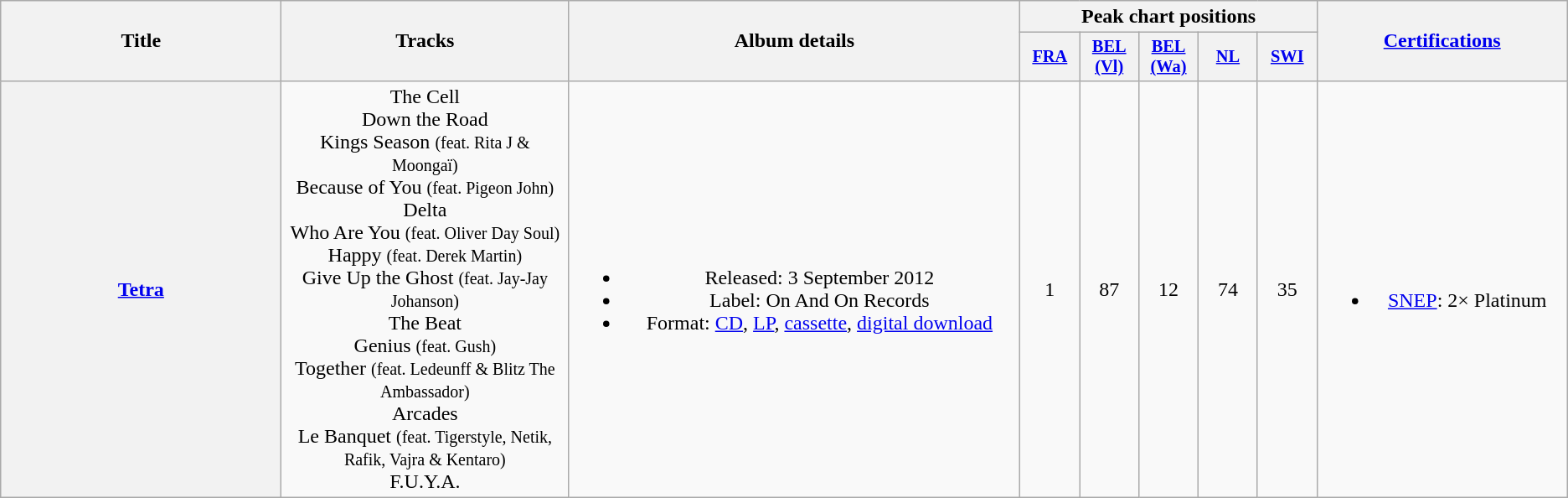<table class="wikitable plainrowheaders" style="text-align:center;">
<tr>
<th scope="col" rowspan="2" style="width:13.5em;">Title</th>
<th rowspan="2">Tracks</th>
<th scope="col" rowspan="2" style="width:22em;">Album details</th>
<th scope="col" colspan="5">Peak chart positions</th>
<th scope="col" rowspan="2" style="width:12em;"><a href='#'>Certifications</a></th>
</tr>
<tr>
<th scope="col" style="width:3em;font-size:85%;"><a href='#'>FRA</a><br></th>
<th scope="col" style="width:3em;font-size:85%;"><a href='#'>BEL (Vl)</a><br></th>
<th scope="col" style="width:3em;font-size:85%;"><a href='#'>BEL (Wa)</a><br></th>
<th scope="col" style="width:3em;font-size:85%;"><a href='#'>NL</a><br></th>
<th scope="col" style="width:3em;font-size:85%;"><a href='#'>SWI</a><br></th>
</tr>
<tr>
<th scope="row"><a href='#'>Tetra</a></th>
<td>The Cell<br>Down the Road<br>Kings Season <small>(feat. Rita J & Moongaï)</small><br>Because of You <small>(feat. Pigeon John)</small><br>Delta<br>Who Are You <small>(feat. Oliver Day Soul)</small><br>Happy <small>(feat. Derek Martin)</small><br>Give Up the Ghost <small>(feat. Jay-Jay Johanson)</small><br>The Beat<br>Genius <small>(feat. Gush)</small><br>Together <small>(feat. Ledeunff & Blitz The Ambassador)</small><br>Arcades<br>Le Banquet <small>(feat. Tigerstyle, Netik, Rafik, Vajra & Kentaro)</small><br>F.U.Y.A.</td>
<td><br><ul><li>Released: 3 September 2012</li><li>Label: On And On Records</li><li>Format: <a href='#'>CD</a>, <a href='#'>LP</a>, <a href='#'>cassette</a>, <a href='#'>digital download</a></li></ul></td>
<td>1</td>
<td>87</td>
<td>12</td>
<td>74</td>
<td>35</td>
<td><br><ul><li><a href='#'>SNEP</a>: 2× Platinum</li></ul></td>
</tr>
</table>
